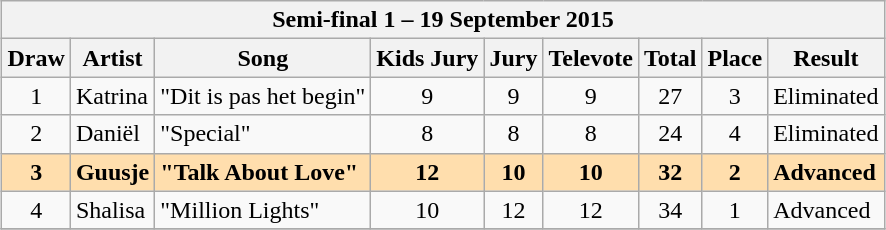<table class="sortable wikitable" style="margin: 1em auto 1em auto; text-align:center;">
<tr>
<th colspan="9">Semi-final 1 – 19 September 2015</th>
</tr>
<tr>
<th>Draw</th>
<th>Artist</th>
<th>Song</th>
<th>Kids Jury</th>
<th>Jury</th>
<th>Televote</th>
<th>Total</th>
<th>Place</th>
<th>Result</th>
</tr>
<tr>
<td>1</td>
<td align="left">Katrina</td>
<td align="left">"Dit is pas het begin"</td>
<td>9</td>
<td>9</td>
<td>9</td>
<td>27</td>
<td>3</td>
<td align="left">Eliminated</td>
</tr>
<tr>
<td>2</td>
<td align="left">Daniël</td>
<td align="left">"Special"</td>
<td>8</td>
<td>8</td>
<td>8</td>
<td>24</td>
<td>4</td>
<td align="left">Eliminated</td>
</tr>
<tr style="font-weight:bold; background:#FFDEAD;">
<td>3</td>
<td align="left">Guusje</td>
<td align="left">"Talk About Love"</td>
<td>12</td>
<td>10</td>
<td>10</td>
<td>32</td>
<td>2</td>
<td align="left">Advanced</td>
</tr>
<tr -style="font-weight:bold; background:#FFDEAD;">
<td>4</td>
<td align="left">Shalisa</td>
<td align="left">"Million Lights"</td>
<td>10</td>
<td>12</td>
<td>12</td>
<td>34</td>
<td>1</td>
<td align="left">Advanced</td>
</tr>
<tr>
</tr>
</table>
